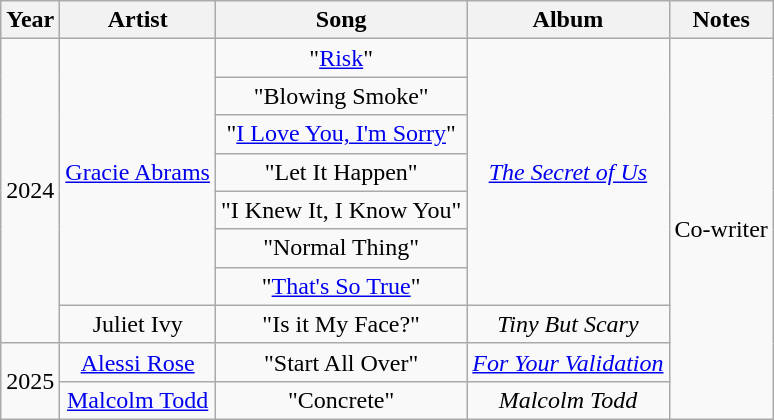<table class="wikitable plainrowheaders" style="text-align:center;">
<tr>
<th>Year</th>
<th>Artist</th>
<th>Song</th>
<th>Album</th>
<th>Notes</th>
</tr>
<tr>
<td rowspan="8">2024</td>
<td rowspan="7"><a href='#'>Gracie Abrams</a></td>
<td>"<a href='#'>Risk</a>"</td>
<td rowspan="7"><em><a href='#'>The Secret of Us</a></em></td>
<td rowspan="10">Co-writer</td>
</tr>
<tr>
<td>"Blowing Smoke"</td>
</tr>
<tr>
<td>"<a href='#'>I Love You, I'm Sorry</a>"</td>
</tr>
<tr>
<td>"Let It Happen"</td>
</tr>
<tr>
<td>"I Knew It, I Know You"</td>
</tr>
<tr>
<td>"Normal Thing"</td>
</tr>
<tr>
<td>"<a href='#'>That's So True</a>"</td>
</tr>
<tr>
<td>Juliet Ivy</td>
<td>"Is it My Face?"</td>
<td><em>Tiny But Scary</em></td>
</tr>
<tr>
<td rowspan="2">2025</td>
<td><a href='#'>Alessi Rose</a></td>
<td>"Start All Over"</td>
<td><em><a href='#'>For Your Validation</a></em></td>
</tr>
<tr>
<td><a href='#'>Malcolm Todd</a></td>
<td>"Concrete"</td>
<td><em>Malcolm Todd</em></td>
</tr>
</table>
